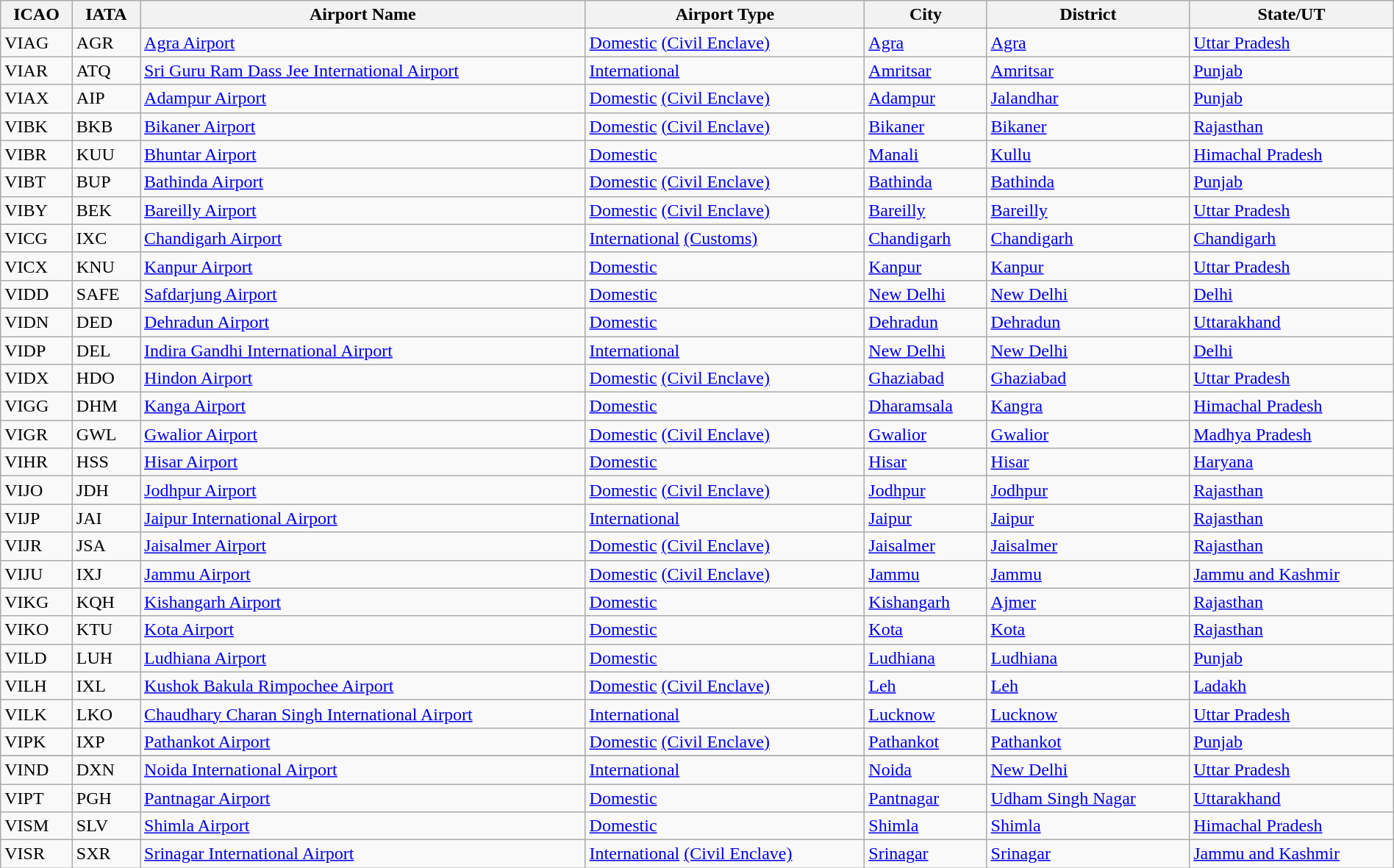<table class="wikitable sortable" style="width:100%;">
<tr>
<th>ICAO</th>
<th>IATA</th>
<th>Airport Name</th>
<th>Airport Type</th>
<th>City</th>
<th>District</th>
<th>State/UT</th>
</tr>
<tr>
<td>VIAG</td>
<td>AGR</td>
<td><a href='#'>Agra Airport</a></td>
<td><a href='#'>Domestic</a> <a href='#'>(Civil Enclave)</a></td>
<td><a href='#'>Agra</a></td>
<td><a href='#'>Agra</a></td>
<td><a href='#'>Uttar Pradesh</a></td>
</tr>
<tr>
<td>VIAR</td>
<td>ATQ</td>
<td><a href='#'>Sri Guru Ram Dass Jee International Airport</a></td>
<td><a href='#'>International</a></td>
<td><a href='#'>Amritsar</a></td>
<td><a href='#'>Amritsar</a></td>
<td><a href='#'>Punjab</a></td>
</tr>
<tr>
<td>VIAX</td>
<td>AIP</td>
<td><a href='#'>Adampur Airport</a></td>
<td><a href='#'>Domestic</a> <a href='#'>(Civil Enclave)</a></td>
<td><a href='#'>Adampur</a></td>
<td><a href='#'>Jalandhar</a></td>
<td><a href='#'>Punjab</a></td>
</tr>
<tr>
<td>VIBK</td>
<td>BKB</td>
<td><a href='#'>Bikaner Airport</a></td>
<td><a href='#'>Domestic</a> <a href='#'>(Civil Enclave)</a></td>
<td><a href='#'>Bikaner</a></td>
<td><a href='#'>Bikaner</a></td>
<td><a href='#'>Rajasthan</a></td>
</tr>
<tr>
<td>VIBR</td>
<td>KUU</td>
<td><a href='#'>Bhuntar Airport</a></td>
<td><a href='#'>Domestic</a></td>
<td><a href='#'>Manali</a></td>
<td><a href='#'>Kullu</a></td>
<td><a href='#'>Himachal Pradesh</a></td>
</tr>
<tr>
<td>VIBT</td>
<td>BUP</td>
<td><a href='#'>Bathinda Airport</a></td>
<td><a href='#'>Domestic</a> <a href='#'>(Civil Enclave)</a></td>
<td><a href='#'>Bathinda</a></td>
<td><a href='#'>Bathinda</a></td>
<td><a href='#'>Punjab</a></td>
</tr>
<tr>
<td>VIBY</td>
<td>BEK</td>
<td><a href='#'>Bareilly Airport</a></td>
<td><a href='#'>Domestic</a> <a href='#'>(Civil Enclave)</a></td>
<td><a href='#'>Bareilly</a></td>
<td><a href='#'>Bareilly</a></td>
<td><a href='#'>Uttar Pradesh</a></td>
</tr>
<tr>
<td>VICG</td>
<td>IXC</td>
<td><a href='#'>Chandigarh Airport</a></td>
<td><a href='#'>International</a> <a href='#'>(Customs)</a></td>
<td><a href='#'>Chandigarh</a></td>
<td><a href='#'>Chandigarh</a></td>
<td><a href='#'>Chandigarh</a></td>
</tr>
<tr>
<td>VICX</td>
<td>KNU</td>
<td><a href='#'>Kanpur Airport</a></td>
<td><a href='#'>Domestic</a></td>
<td><a href='#'>Kanpur</a></td>
<td><a href='#'>Kanpur</a></td>
<td><a href='#'>Uttar Pradesh</a></td>
</tr>
<tr>
<td>VIDD</td>
<td>SAFE</td>
<td><a href='#'>Safdarjung Airport</a></td>
<td><a href='#'>Domestic</a></td>
<td><a href='#'>New Delhi</a></td>
<td><a href='#'>New Delhi</a></td>
<td><a href='#'>Delhi</a></td>
</tr>
<tr>
<td>VIDN</td>
<td>DED</td>
<td><a href='#'>Dehradun Airport</a></td>
<td><a href='#'>Domestic</a></td>
<td><a href='#'>Dehradun</a></td>
<td><a href='#'>Dehradun</a></td>
<td><a href='#'>Uttarakhand</a></td>
</tr>
<tr>
<td>VIDP</td>
<td>DEL</td>
<td><a href='#'>Indira Gandhi International Airport</a></td>
<td><a href='#'>International</a></td>
<td><a href='#'>New Delhi</a></td>
<td><a href='#'>New Delhi</a></td>
<td><a href='#'>Delhi</a></td>
</tr>
<tr>
<td>VIDX</td>
<td>HDO</td>
<td><a href='#'>Hindon Airport</a></td>
<td><a href='#'>Domestic</a> <a href='#'>(Civil Enclave)</a></td>
<td><a href='#'>Ghaziabad</a></td>
<td><a href='#'>Ghaziabad</a></td>
<td><a href='#'>Uttar Pradesh</a></td>
</tr>
<tr>
<td>VIGG</td>
<td>DHM</td>
<td><a href='#'>Kanga Airport</a></td>
<td><a href='#'>Domestic</a></td>
<td><a href='#'>Dharamsala</a></td>
<td><a href='#'>Kangra</a></td>
<td><a href='#'>Himachal Pradesh</a></td>
</tr>
<tr>
<td>VIGR</td>
<td>GWL</td>
<td><a href='#'>Gwalior Airport</a></td>
<td><a href='#'>Domestic</a> <a href='#'>(Civil Enclave)</a></td>
<td><a href='#'>Gwalior</a></td>
<td><a href='#'>Gwalior</a></td>
<td><a href='#'>Madhya Pradesh</a></td>
</tr>
<tr>
<td>VIHR</td>
<td>HSS</td>
<td><a href='#'>Hisar Airport</a></td>
<td><a href='#'>Domestic</a></td>
<td><a href='#'>Hisar</a></td>
<td><a href='#'>Hisar</a></td>
<td><a href='#'>Haryana</a></td>
</tr>
<tr>
<td>VIJO</td>
<td>JDH</td>
<td><a href='#'>Jodhpur Airport</a></td>
<td><a href='#'>Domestic</a> <a href='#'>(Civil Enclave)</a></td>
<td><a href='#'>Jodhpur</a></td>
<td><a href='#'>Jodhpur</a></td>
<td><a href='#'>Rajasthan</a></td>
</tr>
<tr>
<td>VIJP</td>
<td>JAI</td>
<td><a href='#'>Jaipur International Airport</a></td>
<td><a href='#'>International</a></td>
<td><a href='#'>Jaipur</a></td>
<td><a href='#'>Jaipur</a></td>
<td><a href='#'>Rajasthan</a></td>
</tr>
<tr>
<td>VIJR</td>
<td>JSA</td>
<td><a href='#'>Jaisalmer Airport</a></td>
<td><a href='#'>Domestic</a> <a href='#'>(Civil Enclave)</a></td>
<td><a href='#'>Jaisalmer</a></td>
<td><a href='#'>Jaisalmer</a></td>
<td><a href='#'>Rajasthan</a></td>
</tr>
<tr>
<td>VIJU</td>
<td>IXJ</td>
<td><a href='#'>Jammu Airport</a></td>
<td><a href='#'>Domestic</a> <a href='#'>(Civil Enclave)</a></td>
<td><a href='#'>Jammu</a></td>
<td><a href='#'>Jammu</a></td>
<td><a href='#'>Jammu and Kashmir</a></td>
</tr>
<tr>
<td>VIKG</td>
<td>KQH</td>
<td><a href='#'>Kishangarh Airport</a></td>
<td><a href='#'>Domestic</a></td>
<td><a href='#'>Kishangarh</a></td>
<td><a href='#'>Ajmer</a></td>
<td><a href='#'>Rajasthan</a></td>
</tr>
<tr>
<td>VIKO</td>
<td>KTU</td>
<td><a href='#'>Kota Airport</a></td>
<td><a href='#'>Domestic</a></td>
<td><a href='#'>Kota</a></td>
<td><a href='#'>Kota</a></td>
<td><a href='#'>Rajasthan</a></td>
</tr>
<tr>
<td>VILD</td>
<td>LUH</td>
<td><a href='#'>Ludhiana Airport</a></td>
<td><a href='#'>Domestic</a></td>
<td><a href='#'>Ludhiana</a></td>
<td><a href='#'>Ludhiana</a></td>
<td><a href='#'>Punjab</a></td>
</tr>
<tr>
<td>VILH</td>
<td>IXL</td>
<td><a href='#'>Kushok Bakula Rimpochee Airport</a></td>
<td><a href='#'>Domestic</a> <a href='#'>(Civil Enclave)</a></td>
<td><a href='#'>Leh</a></td>
<td><a href='#'>Leh</a></td>
<td><a href='#'>Ladakh</a></td>
</tr>
<tr>
<td>VILK</td>
<td>LKO</td>
<td><a href='#'>Chaudhary Charan Singh International Airport</a></td>
<td><a href='#'>International</a></td>
<td><a href='#'>Lucknow</a></td>
<td><a href='#'>Lucknow</a></td>
<td><a href='#'>Uttar Pradesh</a></td>
</tr>
<tr>
<td>VIPK</td>
<td>IXP</td>
<td><a href='#'>Pathankot Airport</a></td>
<td><a href='#'>Domestic</a> <a href='#'>(Civil Enclave)</a></td>
<td><a href='#'>Pathankot</a></td>
<td><a href='#'>Pathankot</a></td>
<td><a href='#'>Punjab</a></td>
</tr>
<tr>
</tr>
<tr>
<td>VIND</td>
<td>DXN</td>
<td><a href='#'>Noida International Airport</a></td>
<td><a href='#'>International</a></td>
<td><a href='#'>Noida</a></td>
<td><a href='#'>New Delhi</a></td>
<td><a href='#'>Uttar Pradesh</a></td>
</tr>
<tr>
<td>VIPT</td>
<td>PGH</td>
<td><a href='#'>Pantnagar Airport</a></td>
<td><a href='#'>Domestic</a></td>
<td><a href='#'>Pantnagar</a></td>
<td><a href='#'>Udham Singh Nagar</a></td>
<td><a href='#'>Uttarakhand</a></td>
</tr>
<tr>
<td>VISM</td>
<td>SLV</td>
<td><a href='#'>Shimla Airport</a></td>
<td><a href='#'>Domestic</a></td>
<td><a href='#'>Shimla</a></td>
<td><a href='#'>Shimla</a></td>
<td><a href='#'>Himachal Pradesh</a></td>
</tr>
<tr>
<td>VISR</td>
<td>SXR</td>
<td><a href='#'>Srinagar International Airport</a></td>
<td><a href='#'>International</a> <a href='#'>(Civil Enclave)</a></td>
<td><a href='#'>Srinagar</a></td>
<td><a href='#'>Srinagar</a></td>
<td><a href='#'>Jammu and Kashmir</a></td>
</tr>
</table>
